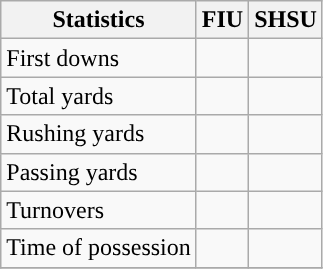<table class="wikitable" style="float: left;">
<tr>
<th>Statistics</th>
<th>FIU</th>
<th>SHSU</th>
</tr>
<tr>
<td>First downs</td>
<td></td>
<td></td>
</tr>
<tr>
<td>Total yards</td>
<td></td>
<td></td>
</tr>
<tr>
<td>Rushing yards</td>
<td></td>
<td></td>
</tr>
<tr>
<td>Passing yards</td>
<td></td>
<td></td>
</tr>
<tr>
<td>Turnovers</td>
<td></td>
<td></td>
</tr>
<tr>
<td>Time of possession</td>
<td></td>
<td></td>
</tr>
<tr>
</tr>
</table>
